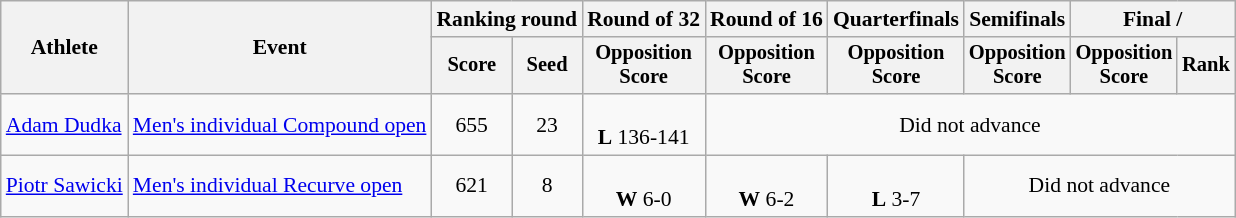<table class="wikitable" style="font-size:90%">
<tr>
<th rowspan=2>Athlete</th>
<th rowspan=2>Event</th>
<th colspan="2">Ranking round</th>
<th>Round of 32</th>
<th>Round of 16</th>
<th>Quarterfinals</th>
<th>Semifinals</th>
<th colspan="2">Final / </th>
</tr>
<tr style="font-size:95%">
<th>Score</th>
<th>Seed</th>
<th>Opposition<br>Score</th>
<th>Opposition<br>Score</th>
<th>Opposition<br>Score</th>
<th>Opposition<br>Score</th>
<th>Opposition<br>Score</th>
<th>Rank</th>
</tr>
<tr align=center>
<td align=left><a href='#'>Adam Dudka</a></td>
<td align=left><a href='#'>Men's individual Compound open</a></td>
<td>655</td>
<td>23</td>
<td> <br><strong>L</strong> 136-141</td>
<td colspan=5>Did not advance</td>
</tr>
<tr align=center>
<td align=left><a href='#'>Piotr Sawicki</a></td>
<td align=left><a href='#'>Men's individual Recurve open</a></td>
<td>621</td>
<td>8</td>
<td> <br><strong>W</strong> 6-0</td>
<td> <br><strong>W</strong> 6-2</td>
<td> <br><strong>L</strong> 3-7</td>
<td colspan=3>Did not advance</td>
</tr>
</table>
